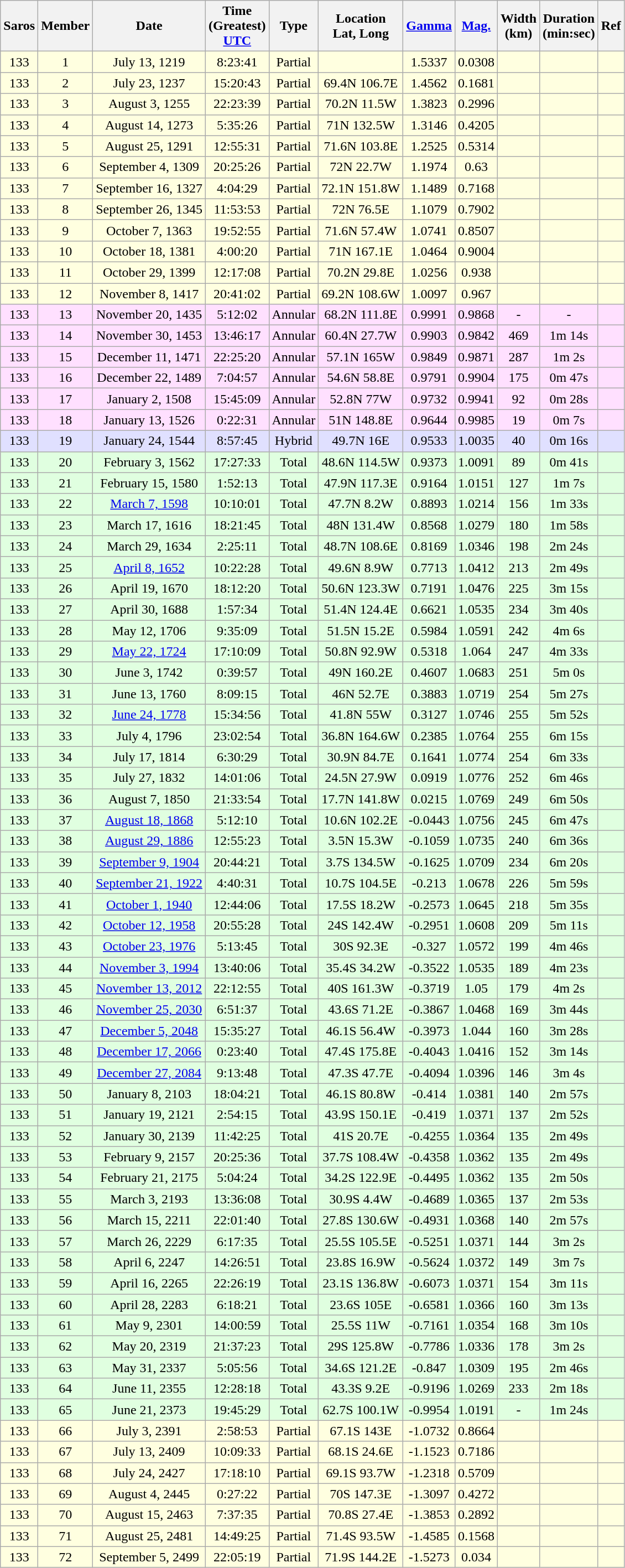<table class="wikitable sortable">
<tr align=center>
<th>Saros</th>
<th>Member</th>
<th>Date</th>
<th>Time<br>(Greatest)<br><a href='#'>UTC</a></th>
<th>Type</th>
<th>Location<br>Lat, Long</th>
<th><a href='#'>Gamma</a></th>
<th><a href='#'>Mag.</a></th>
<th>Width<br>(km)</th>
<th>Duration<br>(min:sec)</th>
<th>Ref</th>
</tr>
<tr align=center bgcolor=#ffffe0>
<td>133</td>
<td>1</td>
<td>July 13, 1219</td>
<td>8:23:41</td>
<td>Partial</td>
<td></td>
<td>1.5337</td>
<td>0.0308</td>
<td></td>
<td></td>
<td></td>
</tr>
<tr align=center bgcolor=#ffffe0>
<td>133</td>
<td>2</td>
<td>July 23, 1237</td>
<td>15:20:43</td>
<td>Partial</td>
<td>69.4N 106.7E</td>
<td>1.4562</td>
<td>0.1681</td>
<td></td>
<td></td>
<td></td>
</tr>
<tr align=center bgcolor=#ffffe0>
<td>133</td>
<td>3</td>
<td>August 3, 1255</td>
<td>22:23:39</td>
<td>Partial</td>
<td>70.2N 11.5W</td>
<td>1.3823</td>
<td>0.2996</td>
<td></td>
<td></td>
<td></td>
</tr>
<tr align=center bgcolor=#ffffe0>
<td>133</td>
<td>4</td>
<td>August 14, 1273</td>
<td>5:35:26</td>
<td>Partial</td>
<td>71N 132.5W</td>
<td>1.3146</td>
<td>0.4205</td>
<td></td>
<td></td>
<td></td>
</tr>
<tr align=center bgcolor=#ffffe0>
<td>133</td>
<td>5</td>
<td>August 25, 1291</td>
<td>12:55:31</td>
<td>Partial</td>
<td>71.6N 103.8E</td>
<td>1.2525</td>
<td>0.5314</td>
<td></td>
<td></td>
<td></td>
</tr>
<tr align=center bgcolor=#ffffe0>
<td>133</td>
<td>6</td>
<td>September 4, 1309</td>
<td>20:25:26</td>
<td>Partial</td>
<td>72N 22.7W</td>
<td>1.1974</td>
<td>0.63</td>
<td></td>
<td></td>
<td></td>
</tr>
<tr align=center bgcolor=#ffffe0>
<td>133</td>
<td>7</td>
<td>September 16, 1327</td>
<td>4:04:29</td>
<td>Partial</td>
<td>72.1N 151.8W</td>
<td>1.1489</td>
<td>0.7168</td>
<td></td>
<td></td>
<td></td>
</tr>
<tr align=center bgcolor=#ffffe0>
<td>133</td>
<td>8</td>
<td>September 26, 1345</td>
<td>11:53:53</td>
<td>Partial</td>
<td>72N 76.5E</td>
<td>1.1079</td>
<td>0.7902</td>
<td></td>
<td></td>
<td></td>
</tr>
<tr align=center bgcolor=#ffffe0>
<td>133</td>
<td>9</td>
<td>October 7, 1363</td>
<td>19:52:55</td>
<td>Partial</td>
<td>71.6N 57.4W</td>
<td>1.0741</td>
<td>0.8507</td>
<td></td>
<td></td>
<td></td>
</tr>
<tr align=center bgcolor=#ffffe0>
<td>133</td>
<td>10</td>
<td>October 18, 1381</td>
<td>4:00:20</td>
<td>Partial</td>
<td>71N 167.1E</td>
<td>1.0464</td>
<td>0.9004</td>
<td></td>
<td></td>
<td></td>
</tr>
<tr align=center bgcolor=#ffffe0>
<td>133</td>
<td>11</td>
<td>October 29, 1399</td>
<td>12:17:08</td>
<td>Partial</td>
<td>70.2N 29.8E</td>
<td>1.0256</td>
<td>0.938</td>
<td></td>
<td></td>
<td></td>
</tr>
<tr align=center bgcolor=#ffffe0>
<td>133</td>
<td>12</td>
<td>November 8, 1417</td>
<td>20:41:02</td>
<td>Partial</td>
<td>69.2N 108.6W</td>
<td>1.0097</td>
<td>0.967</td>
<td></td>
<td></td>
<td></td>
</tr>
<tr align=center bgcolor=#ffe0ff>
<td>133</td>
<td>13</td>
<td>November 20, 1435</td>
<td>5:12:02</td>
<td>Annular</td>
<td>68.2N 111.8E</td>
<td>0.9991</td>
<td>0.9868</td>
<td>-</td>
<td>-</td>
<td></td>
</tr>
<tr align=center bgcolor=#ffe0ff>
<td>133</td>
<td>14</td>
<td>November 30, 1453</td>
<td>13:46:17</td>
<td>Annular</td>
<td>60.4N 27.7W</td>
<td>0.9903</td>
<td>0.9842</td>
<td>469</td>
<td>1m 14s</td>
<td></td>
</tr>
<tr align=center bgcolor=#ffe0ff>
<td>133</td>
<td>15</td>
<td>December 11, 1471</td>
<td>22:25:20</td>
<td>Annular</td>
<td>57.1N 165W</td>
<td>0.9849</td>
<td>0.9871</td>
<td>287</td>
<td>1m 2s</td>
<td></td>
</tr>
<tr align=center bgcolor=#ffe0ff>
<td>133</td>
<td>16</td>
<td>December 22, 1489</td>
<td>7:04:57</td>
<td>Annular</td>
<td>54.6N 58.8E</td>
<td>0.9791</td>
<td>0.9904</td>
<td>175</td>
<td>0m 47s</td>
<td></td>
</tr>
<tr align=center bgcolor=#ffe0ff>
<td>133</td>
<td>17</td>
<td>January 2, 1508</td>
<td>15:45:09</td>
<td>Annular</td>
<td>52.8N 77W</td>
<td>0.9732</td>
<td>0.9941</td>
<td>92</td>
<td>0m 28s</td>
<td></td>
</tr>
<tr align=center bgcolor=#ffe0ff>
<td>133</td>
<td>18</td>
<td>January 13, 1526</td>
<td>0:22:31</td>
<td>Annular</td>
<td>51N 148.8E</td>
<td>0.9644</td>
<td>0.9985</td>
<td>19</td>
<td>0m 7s</td>
<td></td>
</tr>
<tr align=center bgcolor=#e0e0ff>
<td>133</td>
<td>19</td>
<td>January 24, 1544</td>
<td>8:57:45</td>
<td>Hybrid</td>
<td>49.7N 16E</td>
<td>0.9533</td>
<td>1.0035</td>
<td>40</td>
<td>0m 16s</td>
<td></td>
</tr>
<tr align=center bgcolor=#e0ffe0>
<td>133</td>
<td>20</td>
<td>February 3, 1562</td>
<td>17:27:33</td>
<td>Total</td>
<td>48.6N 114.5W</td>
<td>0.9373</td>
<td>1.0091</td>
<td>89</td>
<td>0m 41s</td>
<td></td>
</tr>
<tr align=center bgcolor=#e0ffe0>
<td>133</td>
<td>21</td>
<td>February 15, 1580</td>
<td>1:52:13</td>
<td>Total</td>
<td>47.9N 117.3E</td>
<td>0.9164</td>
<td>1.0151</td>
<td>127</td>
<td>1m 7s</td>
<td></td>
</tr>
<tr align=center bgcolor=#e0ffe0>
<td>133</td>
<td>22</td>
<td><a href='#'>March 7, 1598</a></td>
<td>10:10:01</td>
<td>Total</td>
<td>47.7N 8.2W</td>
<td>0.8893</td>
<td>1.0214</td>
<td>156</td>
<td>1m 33s</td>
<td></td>
</tr>
<tr align=center bgcolor=#e0ffe0>
<td>133</td>
<td>23</td>
<td>March 17, 1616</td>
<td>18:21:45</td>
<td>Total</td>
<td>48N 131.4W</td>
<td>0.8568</td>
<td>1.0279</td>
<td>180</td>
<td>1m 58s</td>
<td></td>
</tr>
<tr align=center bgcolor=#e0ffe0>
<td>133</td>
<td>24</td>
<td>March 29, 1634</td>
<td>2:25:11</td>
<td>Total</td>
<td>48.7N 108.6E</td>
<td>0.8169</td>
<td>1.0346</td>
<td>198</td>
<td>2m 24s</td>
<td></td>
</tr>
<tr align=center bgcolor=#e0ffe0>
<td>133</td>
<td>25</td>
<td><a href='#'>April 8, 1652</a></td>
<td>10:22:28</td>
<td>Total</td>
<td>49.6N 8.9W</td>
<td>0.7713</td>
<td>1.0412</td>
<td>213</td>
<td>2m 49s</td>
<td></td>
</tr>
<tr align=center bgcolor=#e0ffe0>
<td>133</td>
<td>26</td>
<td>April 19, 1670</td>
<td>18:12:20</td>
<td>Total</td>
<td>50.6N 123.3W</td>
<td>0.7191</td>
<td>1.0476</td>
<td>225</td>
<td>3m 15s</td>
<td></td>
</tr>
<tr align=center bgcolor=#e0ffe0>
<td>133</td>
<td>27</td>
<td>April 30, 1688</td>
<td>1:57:34</td>
<td>Total</td>
<td>51.4N 124.4E</td>
<td>0.6621</td>
<td>1.0535</td>
<td>234</td>
<td>3m 40s</td>
<td></td>
</tr>
<tr align=center bgcolor=#e0ffe0>
<td>133</td>
<td>28</td>
<td>May 12, 1706</td>
<td>9:35:09</td>
<td>Total</td>
<td>51.5N 15.2E</td>
<td>0.5984</td>
<td>1.0591</td>
<td>242</td>
<td>4m 6s</td>
<td></td>
</tr>
<tr align=center bgcolor=#e0ffe0>
<td>133</td>
<td>29</td>
<td><a href='#'>May 22, 1724</a></td>
<td>17:10:09</td>
<td>Total</td>
<td>50.8N 92.9W</td>
<td>0.5318</td>
<td>1.064</td>
<td>247</td>
<td>4m 33s</td>
<td></td>
</tr>
<tr align=center bgcolor=#e0ffe0>
<td>133</td>
<td>30</td>
<td>June 3, 1742</td>
<td>0:39:57</td>
<td>Total</td>
<td>49N 160.2E</td>
<td>0.4607</td>
<td>1.0683</td>
<td>251</td>
<td>5m 0s</td>
<td></td>
</tr>
<tr align=center bgcolor=#e0ffe0>
<td>133</td>
<td>31</td>
<td>June 13, 1760</td>
<td>8:09:15</td>
<td>Total</td>
<td>46N 52.7E</td>
<td>0.3883</td>
<td>1.0719</td>
<td>254</td>
<td>5m 27s</td>
<td></td>
</tr>
<tr align=center bgcolor=#e0ffe0>
<td>133</td>
<td>32</td>
<td><a href='#'>June 24, 1778</a></td>
<td>15:34:56</td>
<td>Total</td>
<td>41.8N 55W</td>
<td>0.3127</td>
<td>1.0746</td>
<td>255</td>
<td>5m 52s</td>
<td></td>
</tr>
<tr align=center bgcolor=#e0ffe0>
<td>133</td>
<td>33</td>
<td>July 4, 1796</td>
<td>23:02:54</td>
<td>Total</td>
<td>36.8N 164.6W</td>
<td>0.2385</td>
<td>1.0764</td>
<td>255</td>
<td>6m 15s</td>
<td></td>
</tr>
<tr align=center bgcolor=#e0ffe0>
<td>133</td>
<td>34</td>
<td>July 17, 1814</td>
<td>6:30:29</td>
<td>Total</td>
<td>30.9N 84.7E</td>
<td>0.1641</td>
<td>1.0774</td>
<td>254</td>
<td>6m 33s</td>
<td></td>
</tr>
<tr align=center bgcolor=#e0ffe0>
<td>133</td>
<td>35</td>
<td>July 27, 1832</td>
<td>14:01:06</td>
<td>Total</td>
<td>24.5N 27.9W</td>
<td>0.0919</td>
<td>1.0776</td>
<td>252</td>
<td>6m 46s</td>
<td></td>
</tr>
<tr align=center bgcolor=#e0ffe0>
<td>133</td>
<td>36</td>
<td>August 7, 1850</td>
<td>21:33:54</td>
<td>Total</td>
<td>17.7N 141.8W</td>
<td>0.0215</td>
<td>1.0769</td>
<td>249</td>
<td>6m 50s</td>
<td></td>
</tr>
<tr align=center bgcolor=#e0ffe0>
<td>133</td>
<td>37</td>
<td><a href='#'>August 18, 1868</a></td>
<td>5:12:10</td>
<td>Total</td>
<td>10.6N 102.2E</td>
<td>-0.0443</td>
<td>1.0756</td>
<td>245</td>
<td>6m 47s</td>
<td></td>
</tr>
<tr align=center bgcolor=#e0ffe0>
<td>133</td>
<td>38</td>
<td><a href='#'>August 29, 1886</a></td>
<td>12:55:23</td>
<td>Total</td>
<td>3.5N 15.3W</td>
<td>-0.1059</td>
<td>1.0735</td>
<td>240</td>
<td>6m 36s</td>
<td></td>
</tr>
<tr align=center bgcolor=#e0ffe0>
<td>133</td>
<td>39</td>
<td><a href='#'>September 9, 1904</a></td>
<td>20:44:21</td>
<td>Total</td>
<td>3.7S 134.5W</td>
<td>-0.1625</td>
<td>1.0709</td>
<td>234</td>
<td>6m 20s</td>
<td></td>
</tr>
<tr align=center bgcolor=#e0ffe0>
<td>133</td>
<td>40</td>
<td><a href='#'>September 21, 1922</a></td>
<td>4:40:31</td>
<td>Total</td>
<td>10.7S 104.5E</td>
<td>-0.213</td>
<td>1.0678</td>
<td>226</td>
<td>5m 59s</td>
<td></td>
</tr>
<tr align=center bgcolor=#e0ffe0>
<td>133</td>
<td>41</td>
<td><a href='#'>October 1, 1940</a></td>
<td>12:44:06</td>
<td>Total</td>
<td>17.5S 18.2W</td>
<td>-0.2573</td>
<td>1.0645</td>
<td>218</td>
<td>5m 35s</td>
<td></td>
</tr>
<tr align=center bgcolor=#e0ffe0>
<td>133</td>
<td>42</td>
<td><a href='#'>October 12, 1958</a></td>
<td>20:55:28</td>
<td>Total</td>
<td>24S 142.4W</td>
<td>-0.2951</td>
<td>1.0608</td>
<td>209</td>
<td>5m 11s</td>
<td></td>
</tr>
<tr align=center bgcolor=#e0ffe0>
<td>133</td>
<td>43</td>
<td><a href='#'>October 23, 1976</a></td>
<td>5:13:45</td>
<td>Total</td>
<td>30S 92.3E</td>
<td>-0.327</td>
<td>1.0572</td>
<td>199</td>
<td>4m 46s</td>
<td></td>
</tr>
<tr align=center bgcolor=#e0ffe0>
<td>133</td>
<td>44</td>
<td><a href='#'>November 3, 1994</a></td>
<td>13:40:06</td>
<td>Total</td>
<td>35.4S 34.2W</td>
<td>-0.3522</td>
<td>1.0535</td>
<td>189</td>
<td>4m 23s</td>
<td></td>
</tr>
<tr align=center bgcolor=#e0ffe0>
<td>133</td>
<td>45</td>
<td><a href='#'>November 13, 2012</a></td>
<td>22:12:55</td>
<td>Total</td>
<td>40S 161.3W</td>
<td>-0.3719</td>
<td>1.05</td>
<td>179</td>
<td>4m 2s</td>
<td></td>
</tr>
<tr align=center bgcolor=#e0ffe0>
<td>133</td>
<td>46</td>
<td><a href='#'>November 25, 2030</a></td>
<td>6:51:37</td>
<td>Total</td>
<td>43.6S 71.2E</td>
<td>-0.3867</td>
<td>1.0468</td>
<td>169</td>
<td>3m 44s</td>
<td></td>
</tr>
<tr align=center bgcolor=#e0ffe0>
<td>133</td>
<td>47</td>
<td><a href='#'>December 5, 2048</a></td>
<td>15:35:27</td>
<td>Total</td>
<td>46.1S 56.4W</td>
<td>-0.3973</td>
<td>1.044</td>
<td>160</td>
<td>3m 28s</td>
<td></td>
</tr>
<tr align=center bgcolor=#e0ffe0>
<td>133</td>
<td>48</td>
<td><a href='#'>December 17, 2066</a></td>
<td>0:23:40</td>
<td>Total</td>
<td>47.4S 175.8E</td>
<td>-0.4043</td>
<td>1.0416</td>
<td>152</td>
<td>3m 14s</td>
<td></td>
</tr>
<tr align=center bgcolor=#e0ffe0>
<td>133</td>
<td>49</td>
<td><a href='#'>December 27, 2084</a></td>
<td>9:13:48</td>
<td>Total</td>
<td>47.3S 47.7E</td>
<td>-0.4094</td>
<td>1.0396</td>
<td>146</td>
<td>3m 4s</td>
<td></td>
</tr>
<tr align=center bgcolor=#e0ffe0>
<td>133</td>
<td>50</td>
<td>January 8, 2103</td>
<td>18:04:21</td>
<td>Total</td>
<td>46.1S 80.8W</td>
<td>-0.414</td>
<td>1.0381</td>
<td>140</td>
<td>2m 57s</td>
<td></td>
</tr>
<tr align=center bgcolor=#e0ffe0>
<td>133</td>
<td>51</td>
<td>January 19, 2121</td>
<td>2:54:15</td>
<td>Total</td>
<td>43.9S 150.1E</td>
<td>-0.419</td>
<td>1.0371</td>
<td>137</td>
<td>2m 52s</td>
<td></td>
</tr>
<tr align=center bgcolor=#e0ffe0>
<td>133</td>
<td>52</td>
<td>January 30, 2139</td>
<td>11:42:25</td>
<td>Total</td>
<td>41S 20.7E</td>
<td>-0.4255</td>
<td>1.0364</td>
<td>135</td>
<td>2m 49s</td>
<td></td>
</tr>
<tr align=center bgcolor=#e0ffe0>
<td>133</td>
<td>53</td>
<td>February 9, 2157</td>
<td>20:25:36</td>
<td>Total</td>
<td>37.7S 108.4W</td>
<td>-0.4358</td>
<td>1.0362</td>
<td>135</td>
<td>2m 49s</td>
<td></td>
</tr>
<tr align=center bgcolor=#e0ffe0>
<td>133</td>
<td>54</td>
<td>February 21, 2175</td>
<td>5:04:24</td>
<td>Total</td>
<td>34.2S 122.9E</td>
<td>-0.4495</td>
<td>1.0362</td>
<td>135</td>
<td>2m 50s</td>
<td></td>
</tr>
<tr align=center bgcolor=#e0ffe0>
<td>133</td>
<td>55</td>
<td>March 3, 2193</td>
<td>13:36:08</td>
<td>Total</td>
<td>30.9S 4.4W</td>
<td>-0.4689</td>
<td>1.0365</td>
<td>137</td>
<td>2m 53s</td>
<td></td>
</tr>
<tr align=center bgcolor=#e0ffe0>
<td>133</td>
<td>56</td>
<td>March 15, 2211</td>
<td>22:01:40</td>
<td>Total</td>
<td>27.8S 130.6W</td>
<td>-0.4931</td>
<td>1.0368</td>
<td>140</td>
<td>2m 57s</td>
<td></td>
</tr>
<tr align=center bgcolor=#e0ffe0>
<td>133</td>
<td>57</td>
<td>March 26, 2229</td>
<td>6:17:35</td>
<td>Total</td>
<td>25.5S 105.5E</td>
<td>-0.5251</td>
<td>1.0371</td>
<td>144</td>
<td>3m 2s</td>
<td></td>
</tr>
<tr align=center bgcolor=#e0ffe0>
<td>133</td>
<td>58</td>
<td>April 6, 2247</td>
<td>14:26:51</td>
<td>Total</td>
<td>23.8S 16.9W</td>
<td>-0.5624</td>
<td>1.0372</td>
<td>149</td>
<td>3m 7s</td>
<td></td>
</tr>
<tr align=center bgcolor=#e0ffe0>
<td>133</td>
<td>59</td>
<td>April 16, 2265</td>
<td>22:26:19</td>
<td>Total</td>
<td>23.1S 136.8W</td>
<td>-0.6073</td>
<td>1.0371</td>
<td>154</td>
<td>3m 11s</td>
<td></td>
</tr>
<tr align=center bgcolor=#e0ffe0>
<td>133</td>
<td>60</td>
<td>April 28, 2283</td>
<td>6:18:21</td>
<td>Total</td>
<td>23.6S 105E</td>
<td>-0.6581</td>
<td>1.0366</td>
<td>160</td>
<td>3m 13s</td>
<td></td>
</tr>
<tr align=center bgcolor=#e0ffe0>
<td>133</td>
<td>61</td>
<td>May 9, 2301</td>
<td>14:00:59</td>
<td>Total</td>
<td>25.5S 11W</td>
<td>-0.7161</td>
<td>1.0354</td>
<td>168</td>
<td>3m 10s</td>
<td></td>
</tr>
<tr align=center bgcolor=#e0ffe0>
<td>133</td>
<td>62</td>
<td>May 20, 2319</td>
<td>21:37:23</td>
<td>Total</td>
<td>29S 125.8W</td>
<td>-0.7786</td>
<td>1.0336</td>
<td>178</td>
<td>3m 2s</td>
<td></td>
</tr>
<tr align=center bgcolor=#e0ffe0>
<td>133</td>
<td>63</td>
<td>May 31, 2337</td>
<td>5:05:56</td>
<td>Total</td>
<td>34.6S 121.2E</td>
<td>-0.847</td>
<td>1.0309</td>
<td>195</td>
<td>2m 46s</td>
<td></td>
</tr>
<tr align=center bgcolor=#e0ffe0>
<td>133</td>
<td>64</td>
<td>June 11, 2355</td>
<td>12:28:18</td>
<td>Total</td>
<td>43.3S 9.2E</td>
<td>-0.9196</td>
<td>1.0269</td>
<td>233</td>
<td>2m 18s</td>
<td></td>
</tr>
<tr align=center bgcolor=#e0ffe0>
<td>133</td>
<td>65</td>
<td>June 21, 2373</td>
<td>19:45:29</td>
<td>Total</td>
<td>62.7S 100.1W</td>
<td>-0.9954</td>
<td>1.0191</td>
<td>-</td>
<td>1m 24s</td>
<td></td>
</tr>
<tr align=center bgcolor=#ffffe0>
<td>133</td>
<td>66</td>
<td>July 3, 2391</td>
<td>2:58:53</td>
<td>Partial</td>
<td>67.1S 143E</td>
<td>-1.0732</td>
<td>0.8664</td>
<td></td>
<td></td>
<td></td>
</tr>
<tr align=center bgcolor=#ffffe0>
<td>133</td>
<td>67</td>
<td>July 13, 2409</td>
<td>10:09:33</td>
<td>Partial</td>
<td>68.1S 24.6E</td>
<td>-1.1523</td>
<td>0.7186</td>
<td></td>
<td></td>
<td></td>
</tr>
<tr align=center bgcolor=#ffffe0>
<td>133</td>
<td>68</td>
<td>July 24, 2427</td>
<td>17:18:10</td>
<td>Partial</td>
<td>69.1S 93.7W</td>
<td>-1.2318</td>
<td>0.5709</td>
<td></td>
<td></td>
<td></td>
</tr>
<tr align=center bgcolor=#ffffe0>
<td>133</td>
<td>69</td>
<td>August 4, 2445</td>
<td>0:27:22</td>
<td>Partial</td>
<td>70S 147.3E</td>
<td>-1.3097</td>
<td>0.4272</td>
<td></td>
<td></td>
<td></td>
</tr>
<tr align=center bgcolor=#ffffe0>
<td>133</td>
<td>70</td>
<td>August 15, 2463</td>
<td>7:37:35</td>
<td>Partial</td>
<td>70.8S 27.4E</td>
<td>-1.3853</td>
<td>0.2892</td>
<td></td>
<td></td>
<td></td>
</tr>
<tr align=center bgcolor=#ffffe0>
<td>133</td>
<td>71</td>
<td>August 25, 2481</td>
<td>14:49:25</td>
<td>Partial</td>
<td>71.4S 93.5W</td>
<td>-1.4585</td>
<td>0.1568</td>
<td></td>
<td></td>
<td></td>
</tr>
<tr align=center bgcolor=#ffffe0>
<td>133</td>
<td>72</td>
<td>September 5, 2499</td>
<td>22:05:19</td>
<td>Partial</td>
<td>71.9S 144.2E</td>
<td>-1.5273</td>
<td>0.034</td>
<td></td>
<td></td>
<td></td>
</tr>
</table>
